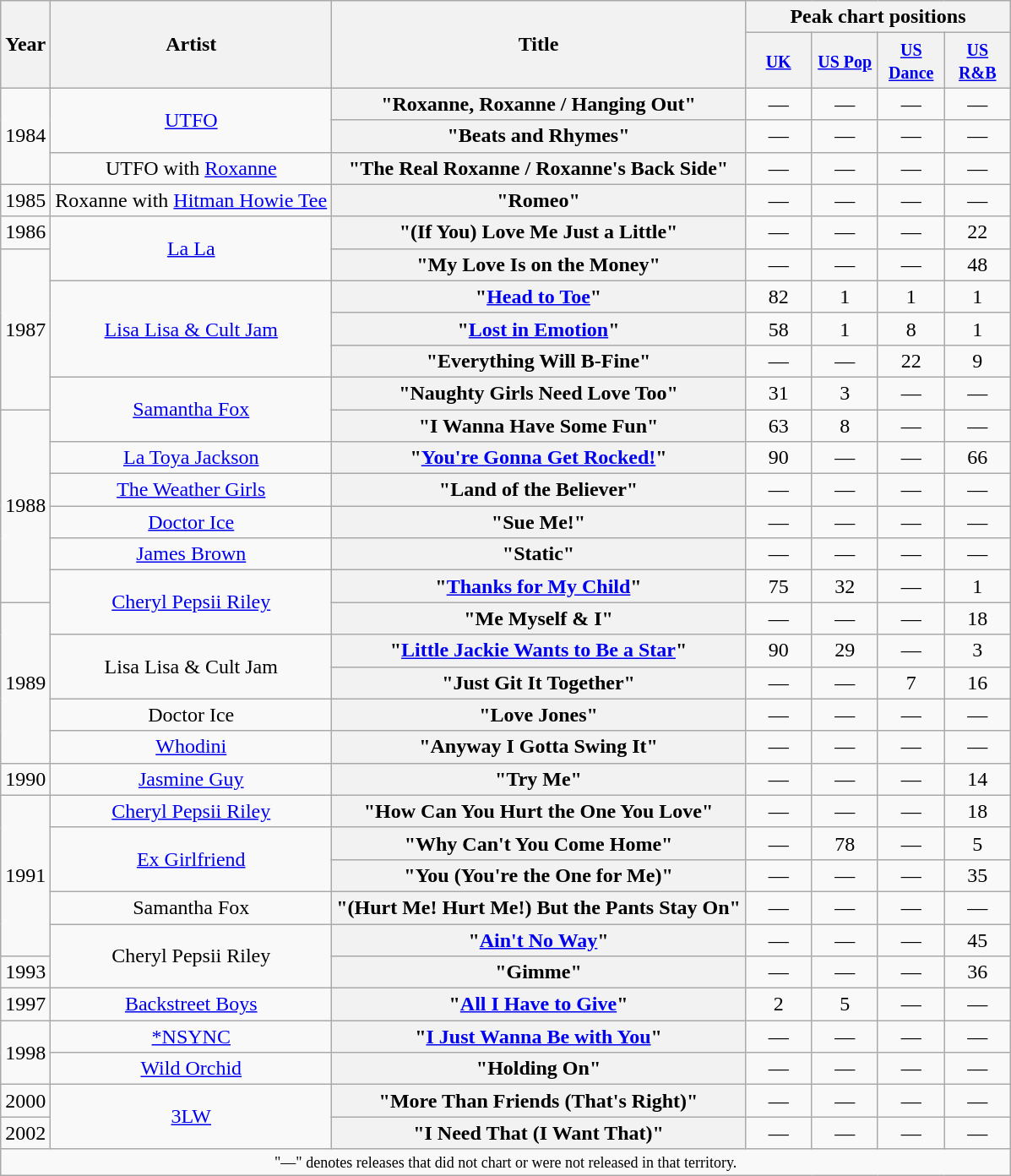<table class="wikitable plainrowheaders" style="text-align:center;">
<tr>
<th scope="col" rowspan="2">Year</th>
<th scope="col" rowspan="2">Artist</th>
<th scope="col" rowspan="2">Title</th>
<th scope="col" colspan="4">Peak chart positions</th>
</tr>
<tr>
<th scope="col" style="width:45px;"><small><a href='#'>UK</a></small></th>
<th scope="col" style="width:45px;"><small><a href='#'>US Pop</a></small></th>
<th scope="col" style="width:45px;"><small><a href='#'>US Dance</a></small></th>
<th scope="col" style="width:45px;"><small><a href='#'>US R&B</a></small></th>
</tr>
<tr>
<td rowspan="3">1984</td>
<td rowspan="2"><a href='#'>UTFO</a></td>
<th scope="row">"Roxanne, Roxanne / Hanging Out"</th>
<td>—</td>
<td>—</td>
<td>—</td>
<td>—</td>
</tr>
<tr>
<th scope="row">"Beats and Rhymes"</th>
<td>—</td>
<td>—</td>
<td>—</td>
<td>—</td>
</tr>
<tr>
<td>UTFO with <a href='#'>Roxanne</a></td>
<th scope="row">"The Real Roxanne / Roxanne's Back Side"</th>
<td>—</td>
<td>—</td>
<td>—</td>
<td>—</td>
</tr>
<tr>
<td>1985</td>
<td>Roxanne with <a href='#'>Hitman Howie Tee</a></td>
<th scope="row">"Romeo"</th>
<td>—</td>
<td>—</td>
<td>—</td>
<td>—</td>
</tr>
<tr>
<td>1986</td>
<td rowspan="2"><a href='#'>La La</a></td>
<th scope="row">"(If You) Love Me Just a Little"</th>
<td>—</td>
<td>—</td>
<td>—</td>
<td>22</td>
</tr>
<tr>
<td rowspan="5">1987</td>
<th scope="row">"My Love Is on the Money"</th>
<td>—</td>
<td>—</td>
<td>—</td>
<td>48</td>
</tr>
<tr>
<td rowspan="3"><a href='#'>Lisa Lisa & Cult Jam</a></td>
<th scope="row">"<a href='#'>Head to Toe</a>"</th>
<td>82</td>
<td>1</td>
<td>1</td>
<td>1</td>
</tr>
<tr>
<th scope="row">"<a href='#'>Lost in Emotion</a>"</th>
<td>58</td>
<td>1</td>
<td>8</td>
<td>1</td>
</tr>
<tr>
<th scope="row">"Everything Will B-Fine"</th>
<td>—</td>
<td>—</td>
<td>22</td>
<td>9</td>
</tr>
<tr>
<td rowspan="2"><a href='#'>Samantha Fox</a></td>
<th scope="row">"Naughty Girls Need Love Too"</th>
<td>31</td>
<td>3</td>
<td>—</td>
<td>—</td>
</tr>
<tr>
<td rowspan="6">1988</td>
<th scope="row">"I Wanna Have Some Fun"</th>
<td>63</td>
<td>8</td>
<td>—</td>
<td>—</td>
</tr>
<tr>
<td><a href='#'>La Toya Jackson</a></td>
<th scope="row">"<a href='#'>You're Gonna Get Rocked!</a>"</th>
<td>90</td>
<td>—</td>
<td>—</td>
<td>66</td>
</tr>
<tr>
<td><a href='#'>The Weather Girls</a></td>
<th scope="row">"Land of the Believer"</th>
<td>—</td>
<td>—</td>
<td>—</td>
<td>—</td>
</tr>
<tr>
<td><a href='#'>Doctor Ice</a></td>
<th scope="row">"Sue Me!"</th>
<td>—</td>
<td>—</td>
<td>—</td>
<td>—</td>
</tr>
<tr>
<td><a href='#'>James Brown</a></td>
<th scope="row">"Static"</th>
<td>—</td>
<td>—</td>
<td>—</td>
<td>—</td>
</tr>
<tr>
<td rowspan="2"><a href='#'>Cheryl Pepsii Riley</a></td>
<th scope="row">"<a href='#'>Thanks for My Child</a>"</th>
<td>75</td>
<td>32</td>
<td>—</td>
<td>1</td>
</tr>
<tr>
<td rowspan="5">1989</td>
<th scope="row">"Me Myself & I"</th>
<td>—</td>
<td>—</td>
<td>—</td>
<td>18</td>
</tr>
<tr>
<td rowspan="2">Lisa Lisa & Cult Jam</td>
<th scope="row">"<a href='#'>Little Jackie Wants to Be a Star</a>"</th>
<td>90</td>
<td>29</td>
<td>—</td>
<td>3</td>
</tr>
<tr>
<th scope="row">"Just Git It Together"</th>
<td>—</td>
<td>—</td>
<td>7</td>
<td>16</td>
</tr>
<tr>
<td>Doctor Ice</td>
<th scope="row">"Love Jones"</th>
<td>—</td>
<td>—</td>
<td>—</td>
<td>—</td>
</tr>
<tr>
<td><a href='#'>Whodini</a></td>
<th scope="row">"Anyway I Gotta Swing It"</th>
<td>—</td>
<td>—</td>
<td>—</td>
<td>—</td>
</tr>
<tr>
<td>1990</td>
<td><a href='#'>Jasmine Guy</a></td>
<th scope="row">"Try Me"</th>
<td>—</td>
<td>—</td>
<td>—</td>
<td>14</td>
</tr>
<tr>
<td rowspan="5">1991</td>
<td><a href='#'>Cheryl Pepsii Riley</a></td>
<th scope="row">"How Can You Hurt the One You Love"</th>
<td>—</td>
<td>—</td>
<td>—</td>
<td>18</td>
</tr>
<tr>
<td rowspan="2"><a href='#'>Ex Girlfriend</a></td>
<th scope="row">"Why Can't You Come Home"</th>
<td>—</td>
<td>78</td>
<td>—</td>
<td>5</td>
</tr>
<tr>
<th scope="row">"You (You're the One for Me)"</th>
<td>—</td>
<td>—</td>
<td>—</td>
<td>35</td>
</tr>
<tr>
<td>Samantha Fox</td>
<th scope="row">"(Hurt Me! Hurt Me!) But the Pants Stay On"</th>
<td>—</td>
<td>—</td>
<td>—</td>
<td>—</td>
</tr>
<tr>
<td rowspan="2">Cheryl Pepsii Riley</td>
<th scope="row">"<a href='#'>Ain't No Way</a>"</th>
<td>—</td>
<td>—</td>
<td>—</td>
<td>45</td>
</tr>
<tr>
<td>1993</td>
<th scope="row">"Gimme"</th>
<td>—</td>
<td>—</td>
<td>—</td>
<td>36</td>
</tr>
<tr>
<td>1997</td>
<td><a href='#'>Backstreet Boys</a></td>
<th scope="row">"<a href='#'>All I Have to Give</a>"</th>
<td>2</td>
<td>5</td>
<td>—</td>
<td>—</td>
</tr>
<tr>
<td rowspan="2">1998</td>
<td><a href='#'>*NSYNC</a></td>
<th scope="row">"<a href='#'>I Just Wanna Be with You</a>"</th>
<td>—</td>
<td>—</td>
<td>—</td>
<td>—</td>
</tr>
<tr>
<td><a href='#'>Wild Orchid</a></td>
<th scope="row">"Holding On"</th>
<td>—</td>
<td>—</td>
<td>—</td>
<td>—</td>
</tr>
<tr>
<td>2000</td>
<td rowspan="2"><a href='#'>3LW</a></td>
<th scope="row">"More Than Friends (That's Right)"</th>
<td>—</td>
<td>—</td>
<td>—</td>
<td>—</td>
</tr>
<tr>
<td>2002</td>
<th scope="row">"I Need That (I Want That)"</th>
<td>—</td>
<td>—</td>
<td>—</td>
<td>—</td>
</tr>
<tr>
<td colspan="8" style="text-align:center; font-size:9pt;">"—" denotes releases that did not chart or were not released in that territory.</td>
</tr>
</table>
